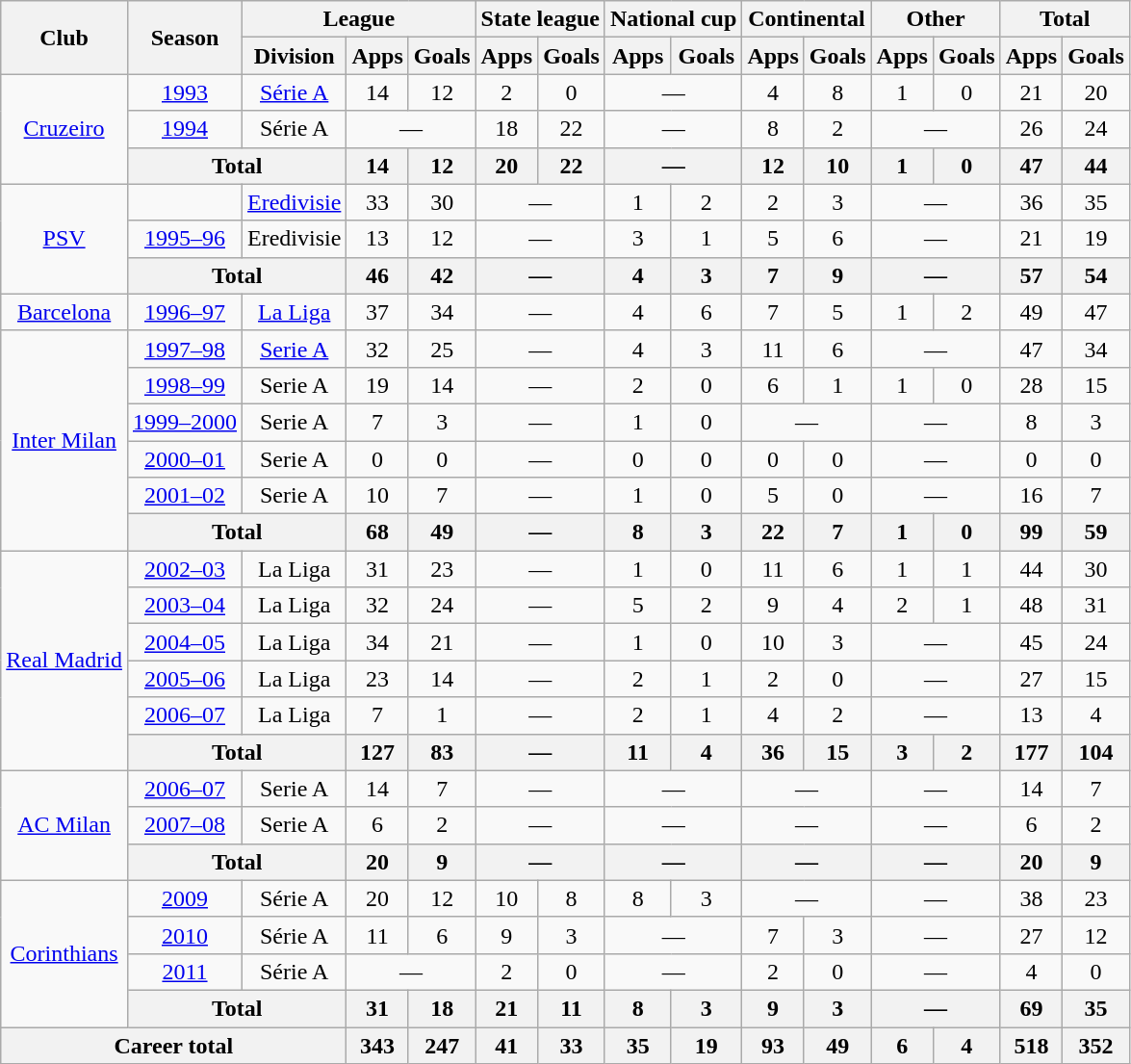<table class="wikitable" style="text-align: center">
<tr>
<th rowspan="2">Club</th>
<th rowspan="2">Season</th>
<th colspan="3">League</th>
<th colspan="2">State league</th>
<th colspan="2">National cup</th>
<th colspan="2">Continental</th>
<th colspan="2">Other</th>
<th colspan="2">Total</th>
</tr>
<tr>
<th>Division</th>
<th>Apps</th>
<th>Goals</th>
<th>Apps</th>
<th>Goals</th>
<th>Apps</th>
<th>Goals</th>
<th>Apps</th>
<th>Goals</th>
<th>Apps</th>
<th>Goals</th>
<th>Apps</th>
<th>Goals</th>
</tr>
<tr>
<td rowspan="3"><a href='#'>Cruzeiro</a></td>
<td><a href='#'>1993</a></td>
<td><a href='#'>Série A</a></td>
<td>14</td>
<td>12</td>
<td>2</td>
<td>0</td>
<td colspan="2">—</td>
<td>4</td>
<td>8</td>
<td>1</td>
<td>0</td>
<td>21</td>
<td>20</td>
</tr>
<tr>
<td><a href='#'>1994</a></td>
<td>Série A</td>
<td colspan="2">—</td>
<td>18</td>
<td>22</td>
<td colspan="2">—</td>
<td>8</td>
<td>2</td>
<td colspan="2">—</td>
<td>26</td>
<td>24</td>
</tr>
<tr>
<th colspan="2">Total</th>
<th>14</th>
<th>12</th>
<th>20</th>
<th>22</th>
<th colspan="2">—</th>
<th>12</th>
<th>10</th>
<th>1</th>
<th>0</th>
<th>47</th>
<th>44</th>
</tr>
<tr>
<td rowspan="3"><a href='#'>PSV</a></td>
<td></td>
<td><a href='#'>Eredivisie</a></td>
<td>33</td>
<td>30</td>
<td colspan="2">—</td>
<td>1</td>
<td>2</td>
<td>2</td>
<td>3</td>
<td colspan="2">—</td>
<td>36</td>
<td>35</td>
</tr>
<tr>
<td><a href='#'>1995–96</a></td>
<td>Eredivisie</td>
<td>13</td>
<td>12</td>
<td colspan="2">—</td>
<td>3</td>
<td>1</td>
<td>5</td>
<td>6</td>
<td colspan="2">—</td>
<td>21</td>
<td>19</td>
</tr>
<tr>
<th colspan="2">Total</th>
<th>46</th>
<th>42</th>
<th colspan="2">—</th>
<th>4</th>
<th>3</th>
<th>7</th>
<th>9</th>
<th colspan="2">—</th>
<th>57</th>
<th>54</th>
</tr>
<tr>
<td><a href='#'>Barcelona</a></td>
<td><a href='#'>1996–97</a></td>
<td><a href='#'>La Liga</a></td>
<td>37</td>
<td>34</td>
<td colspan="2">—</td>
<td>4</td>
<td>6</td>
<td>7</td>
<td>5</td>
<td>1</td>
<td>2</td>
<td>49</td>
<td>47</td>
</tr>
<tr>
<td rowspan="6"><a href='#'>Inter Milan</a></td>
<td><a href='#'>1997–98</a></td>
<td><a href='#'>Serie A</a></td>
<td>32</td>
<td>25</td>
<td colspan="2">—</td>
<td>4</td>
<td>3</td>
<td>11</td>
<td>6</td>
<td colspan="2">—</td>
<td>47</td>
<td>34</td>
</tr>
<tr>
<td><a href='#'>1998–99</a></td>
<td>Serie A</td>
<td>19</td>
<td>14</td>
<td colspan="2">—</td>
<td>2</td>
<td>0</td>
<td>6</td>
<td>1</td>
<td>1</td>
<td>0</td>
<td>28</td>
<td>15</td>
</tr>
<tr>
<td><a href='#'>1999–2000</a></td>
<td>Serie A</td>
<td>7</td>
<td>3</td>
<td colspan="2">—</td>
<td>1</td>
<td>0</td>
<td colspan="2">—</td>
<td colspan="2">—</td>
<td>8</td>
<td>3</td>
</tr>
<tr>
<td><a href='#'>2000–01</a></td>
<td>Serie A</td>
<td>0</td>
<td>0</td>
<td colspan="2">—</td>
<td>0</td>
<td>0</td>
<td>0</td>
<td>0</td>
<td colspan="2">—</td>
<td>0</td>
<td>0</td>
</tr>
<tr>
<td><a href='#'>2001–02</a></td>
<td>Serie A</td>
<td>10</td>
<td>7</td>
<td colspan="2">—</td>
<td>1</td>
<td>0</td>
<td>5</td>
<td>0</td>
<td colspan="2">—</td>
<td>16</td>
<td>7</td>
</tr>
<tr>
<th colspan="2">Total</th>
<th>68</th>
<th>49</th>
<th colspan="2">—</th>
<th>8</th>
<th>3</th>
<th>22</th>
<th>7</th>
<th>1</th>
<th>0</th>
<th>99</th>
<th>59</th>
</tr>
<tr>
<td rowspan="6"><a href='#'>Real Madrid</a></td>
<td><a href='#'>2002–03</a></td>
<td>La Liga</td>
<td>31</td>
<td>23</td>
<td colspan="2">—</td>
<td>1</td>
<td>0</td>
<td>11</td>
<td>6</td>
<td>1</td>
<td>1</td>
<td>44</td>
<td>30</td>
</tr>
<tr>
<td><a href='#'>2003–04</a></td>
<td>La Liga</td>
<td>32</td>
<td>24</td>
<td colspan="2">—</td>
<td>5</td>
<td>2</td>
<td>9</td>
<td>4</td>
<td>2</td>
<td>1</td>
<td>48</td>
<td>31</td>
</tr>
<tr>
<td><a href='#'>2004–05</a></td>
<td>La Liga</td>
<td>34</td>
<td>21</td>
<td colspan="2">—</td>
<td>1</td>
<td>0</td>
<td>10</td>
<td>3</td>
<td colspan="2">—</td>
<td>45</td>
<td>24</td>
</tr>
<tr>
<td><a href='#'>2005–06</a></td>
<td>La Liga</td>
<td>23</td>
<td>14</td>
<td colspan="2">—</td>
<td>2</td>
<td>1</td>
<td>2</td>
<td>0</td>
<td colspan="2">—</td>
<td>27</td>
<td>15</td>
</tr>
<tr>
<td><a href='#'>2006–07</a></td>
<td>La Liga</td>
<td>7</td>
<td>1</td>
<td colspan="2">—</td>
<td>2</td>
<td>1</td>
<td>4</td>
<td>2</td>
<td colspan="2">—</td>
<td>13</td>
<td>4</td>
</tr>
<tr>
<th colspan="2">Total</th>
<th>127</th>
<th>83</th>
<th colspan="2">—</th>
<th>11</th>
<th>4</th>
<th>36</th>
<th>15</th>
<th>3</th>
<th>2</th>
<th>177</th>
<th>104</th>
</tr>
<tr>
<td rowspan="3"><a href='#'>AC Milan</a></td>
<td><a href='#'>2006–07</a></td>
<td>Serie A</td>
<td>14</td>
<td>7</td>
<td colspan="2">—</td>
<td colspan="2">—</td>
<td colspan="2">—</td>
<td colspan="2">—</td>
<td>14</td>
<td>7</td>
</tr>
<tr>
<td><a href='#'>2007–08</a></td>
<td>Serie A</td>
<td>6</td>
<td>2</td>
<td colspan="2">—</td>
<td colspan="2">—</td>
<td colspan="2">—</td>
<td colspan="2">—</td>
<td>6</td>
<td>2</td>
</tr>
<tr>
<th colspan="2">Total</th>
<th>20</th>
<th>9</th>
<th colspan="2">—</th>
<th colspan="2">—</th>
<th colspan="2">—</th>
<th colspan="2">—</th>
<th>20</th>
<th>9</th>
</tr>
<tr>
<td rowspan="4"><a href='#'>Corinthians</a></td>
<td><a href='#'>2009</a></td>
<td>Série A</td>
<td>20</td>
<td>12</td>
<td>10</td>
<td>8</td>
<td>8</td>
<td>3</td>
<td colspan="2">—</td>
<td colspan="2">—</td>
<td>38</td>
<td>23</td>
</tr>
<tr>
<td><a href='#'>2010</a></td>
<td>Série A</td>
<td>11</td>
<td>6</td>
<td>9</td>
<td>3</td>
<td colspan="2">—</td>
<td>7</td>
<td>3</td>
<td colspan="2">—</td>
<td>27</td>
<td>12</td>
</tr>
<tr>
<td><a href='#'>2011</a></td>
<td>Série A</td>
<td colspan="2">—</td>
<td>2</td>
<td>0</td>
<td colspan="2">—</td>
<td>2</td>
<td>0</td>
<td colspan="2">—</td>
<td>4</td>
<td>0</td>
</tr>
<tr>
<th colspan="2">Total</th>
<th>31</th>
<th>18</th>
<th>21</th>
<th>11</th>
<th>8</th>
<th>3</th>
<th>9</th>
<th>3</th>
<th colspan="2">—</th>
<th>69</th>
<th>35</th>
</tr>
<tr>
<th colspan="3">Career total</th>
<th>343</th>
<th>247</th>
<th>41</th>
<th>33</th>
<th>35</th>
<th>19</th>
<th>93</th>
<th>49</th>
<th>6</th>
<th>4</th>
<th>518</th>
<th>352</th>
</tr>
</table>
